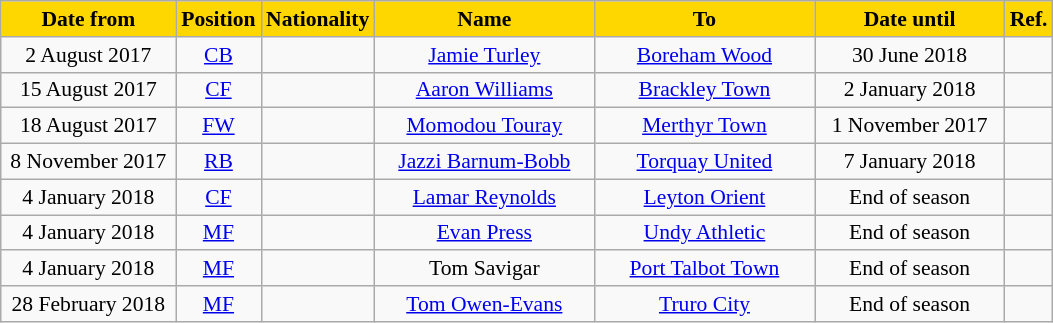<table class="wikitable"  style="text-align:center; font-size:90%; ">
<tr>
<th style="background:#FFD700; color:black; width:110px;">Date from</th>
<th style="background:#FFD700; color:black; width:50px;">Position</th>
<th style="background:#FFD700; color:black; width:50px;">Nationality</th>
<th style="background:#FFD700; color:black; width:140px;">Name</th>
<th style="background:#FFD700; color:black; width:140px;">To</th>
<th style="background:#FFD700; color:black; width:120px;">Date until</th>
<th style="background:#FFD700; color:black; width:25px;">Ref.</th>
</tr>
<tr>
<td>2 August 2017</td>
<td><a href='#'>CB</a></td>
<td></td>
<td><a href='#'>Jamie Turley</a></td>
<td><a href='#'>Boreham Wood</a></td>
<td>30 June 2018</td>
<td></td>
</tr>
<tr>
<td>15 August 2017</td>
<td><a href='#'>CF</a></td>
<td></td>
<td><a href='#'>Aaron Williams</a></td>
<td><a href='#'>Brackley Town</a></td>
<td>2 January 2018</td>
<td></td>
</tr>
<tr>
<td>18 August 2017</td>
<td><a href='#'>FW</a></td>
<td></td>
<td><a href='#'>Momodou Touray</a></td>
<td><a href='#'>Merthyr Town</a></td>
<td>1 November 2017</td>
<td></td>
</tr>
<tr>
<td>8 November 2017</td>
<td><a href='#'>RB</a></td>
<td></td>
<td><a href='#'>Jazzi Barnum-Bobb</a></td>
<td><a href='#'>Torquay United</a></td>
<td>7 January 2018</td>
<td></td>
</tr>
<tr>
<td>4 January 2018</td>
<td><a href='#'>CF</a></td>
<td></td>
<td><a href='#'>Lamar Reynolds</a></td>
<td><a href='#'>Leyton Orient</a></td>
<td>End of season</td>
<td></td>
</tr>
<tr>
<td>4 January 2018</td>
<td><a href='#'>MF</a></td>
<td></td>
<td><a href='#'>Evan Press</a></td>
<td><a href='#'>Undy Athletic</a></td>
<td>End of season</td>
<td></td>
</tr>
<tr>
<td>4 January 2018</td>
<td><a href='#'>MF</a></td>
<td></td>
<td>Tom Savigar</td>
<td><a href='#'>Port Talbot Town</a></td>
<td>End of season</td>
<td></td>
</tr>
<tr>
<td>28 February 2018</td>
<td><a href='#'>MF</a></td>
<td></td>
<td><a href='#'>Tom Owen-Evans</a></td>
<td><a href='#'>Truro City</a></td>
<td>End of season</td>
<td></td>
</tr>
</table>
